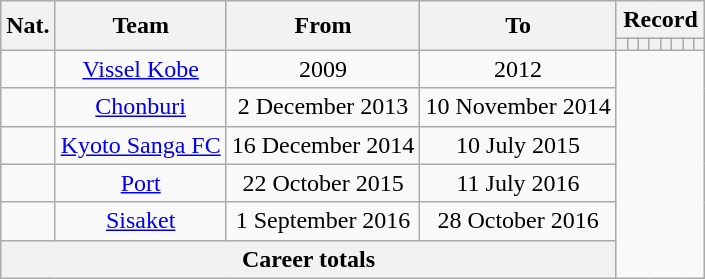<table class="wikitable" style="text-align: center">
<tr>
<th rowspan=2>Nat.</th>
<th rowspan=2>Team</th>
<th rowspan=2>From</th>
<th rowspan=2>To</th>
<th colspan=8>Record</th>
</tr>
<tr>
<th></th>
<th></th>
<th></th>
<th></th>
<th></th>
<th></th>
<th></th>
<th></th>
</tr>
<tr>
<td></td>
<td><a href='#'>Vissel Kobe</a></td>
<td>2009</td>
<td>2012<br></td>
</tr>
<tr>
<td></td>
<td><a href='#'>Chonburi</a></td>
<td>2 December 2013</td>
<td>10 November 2014<br></td>
</tr>
<tr>
<td></td>
<td><a href='#'>Kyoto Sanga FC</a></td>
<td>16 December 2014</td>
<td>10 July 2015<br></td>
</tr>
<tr>
<td></td>
<td><a href='#'>Port</a></td>
<td>22 October 2015</td>
<td>11 July 2016<br></td>
</tr>
<tr>
<td></td>
<td><a href='#'>Sisaket</a></td>
<td>1 September 2016</td>
<td>28 October 2016<br></td>
</tr>
<tr>
<th colspan=4>Career totals<br></th>
</tr>
</table>
